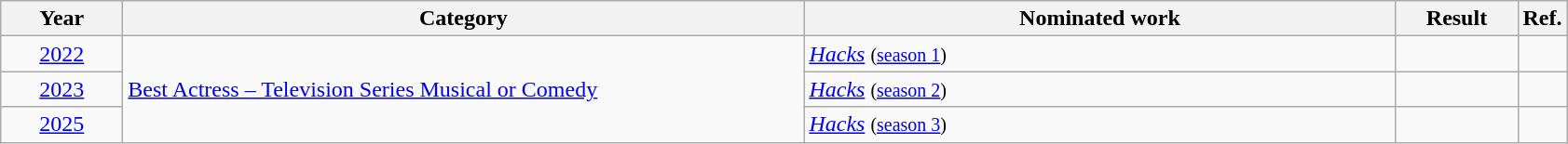<table class=wikitable>
<tr>
<th scope="col" style="width:5em;">Year</th>
<th scope="col" style="width:30em;">Category</th>
<th scope="col" style="width:26em;">Nominated work</th>
<th scope="col" style="width:5em;">Result</th>
<th>Ref.</th>
</tr>
<tr>
<td style="text-align:center;"><a href='#'>2022</a></td>
<td rowspan=3><a href='#'>Best Actress – Television Series Musical or Comedy</a></td>
<td><em><a href='#'>Hacks</a></em> <small> (<a href='#'>season 1</a>) </small></td>
<td></td>
<td style="text-align:center;"></td>
</tr>
<tr>
<td style="text-align:center;"><a href='#'>2023</a></td>
<td><em><a href='#'>Hacks</a></em> <small> (<a href='#'>season 2</a>) </small></td>
<td></td>
<td style="text-align:center;"></td>
</tr>
<tr>
<td style="text-align:center;"><a href='#'>2025</a></td>
<td><em><a href='#'>Hacks</a></em> <small> (<a href='#'>season 3</a>) </small></td>
<td></td>
<td style="text-align:center;"></td>
</tr>
</table>
